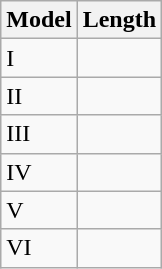<table class="wikitable">
<tr>
<th>Model</th>
<th>Length</th>
</tr>
<tr>
<td>I</td>
<td></td>
</tr>
<tr>
<td>II</td>
<td></td>
</tr>
<tr>
<td>III</td>
<td></td>
</tr>
<tr>
<td>IV</td>
<td></td>
</tr>
<tr>
<td>V</td>
<td></td>
</tr>
<tr>
<td>VI</td>
<td></td>
</tr>
</table>
